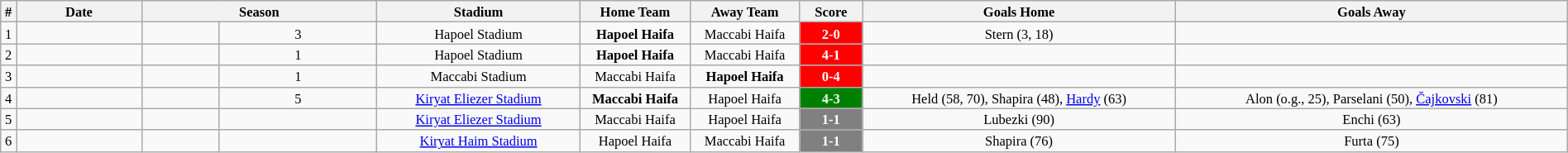<table class="wikitable sortable" style="width:100%; margin:0 left; font-size: 11px">
<tr>
<th width=1%>#</th>
<th class="unsortable" width=8%>Date</th>
<th colspan="2" width=15%>Season</th>
<th width=13%>Stadium</th>
<th width=7%>Home Team</th>
<th width=7%>Away Team</th>
<th width=4%>Score</th>
<th width=20%>Goals Home</th>
<th width=20>Goals Away</th>
</tr>
<tr style="text-align:center;">
<td>1</td>
<td></td>
<td></td>
<td>3</td>
<td>Hapoel Stadium</td>
<td><strong>Hapoel Haifa</strong></td>
<td>Maccabi Haifa</td>
<td style="color:white; background:#FF0000"><strong>2-0</strong></td>
<td>Stern (3, 18)</td>
<td></td>
</tr>
<tr style="text-align:center;">
<td>2</td>
<td></td>
<td></td>
<td>1</td>
<td>Hapoel Stadium</td>
<td><strong>Hapoel Haifa</strong></td>
<td>Maccabi Haifa</td>
<td style="color:white; background:#FF0000"><strong>4-1</strong></td>
<td></td>
<td></td>
</tr>
<tr style="text-align:center;">
<td>3</td>
<td></td>
<td></td>
<td>1</td>
<td>Maccabi Stadium</td>
<td>Maccabi Haifa</td>
<td><strong>Hapoel Haifa</strong></td>
<td style="color:white; background:#FF0000"><strong>0-4</strong></td>
<td></td>
<td></td>
</tr>
<tr style="text-align:center;">
<td>4</td>
<td></td>
<td></td>
<td>5</td>
<td><a href='#'>Kiryat Eliezer Stadium</a></td>
<td><strong>Maccabi Haifa</strong></td>
<td>Hapoel Haifa</td>
<td style="color:white; background:#008000"><strong>4-3</strong></td>
<td>Held (58, 70), Shapira (48), <a href='#'>Hardy</a> (63)</td>
<td>Alon (o.g., 25), Parselani (50), <a href='#'>Čajkovski</a> (81)</td>
</tr>
<tr style="text-align:center;">
<td>5</td>
<td></td>
<td></td>
<td></td>
<td><a href='#'>Kiryat Eliezer Stadium</a></td>
<td>Maccabi Haifa</td>
<td>Hapoel Haifa</td>
<td style="color:white; background:#808080"><strong>1-1</strong></td>
<td>Lubezki (90)</td>
<td>Enchi (63)</td>
</tr>
<tr style="text-align:center;">
<td>6</td>
<td></td>
<td></td>
<td></td>
<td><a href='#'>Kiryat Haim Stadium</a></td>
<td>Hapoel Haifa</td>
<td>Maccabi Haifa</td>
<td style="color:white; background:#808080"><strong>1-1</strong></td>
<td>Shapira (76)</td>
<td>Furta (75)</td>
</tr>
</table>
